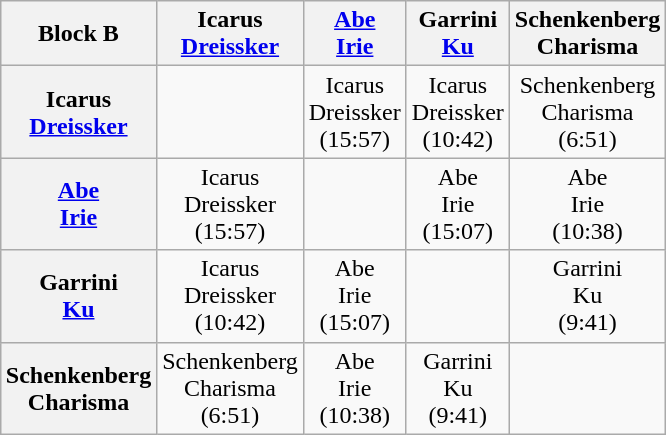<table class="wikitable" style="text-align:center; margin: 1em auto 1em auto">
<tr>
<th>Block B</th>
<th>Icarus<br><a href='#'>Dreissker</a></th>
<th><a href='#'>Abe</a><br><a href='#'>Irie</a></th>
<th>Garrini<br><a href='#'>Ku</a></th>
<th>Schenkenberg<br>Charisma</th>
</tr>
<tr>
<th>Icarus<br><a href='#'>Dreissker</a></th>
<td></td>
<td>Icarus<br>Dreissker<br>(15:57)</td>
<td>Icarus<br>Dreissker<br>(10:42)</td>
<td>Schenkenberg<br>Charisma<br>(6:51)</td>
</tr>
<tr>
<th><a href='#'>Abe</a><br><a href='#'>Irie</a></th>
<td>Icarus<br>Dreissker<br>(15:57)</td>
<td></td>
<td>Abe<br>Irie<br>(15:07)</td>
<td>Abe<br>Irie<br>(10:38)</td>
</tr>
<tr>
<th>Garrini<br><a href='#'>Ku</a></th>
<td>Icarus<br>Dreissker<br>(10:42)</td>
<td>Abe<br>Irie<br>(15:07)</td>
<td></td>
<td>Garrini<br>Ku<br>(9:41)</td>
</tr>
<tr>
<th>Schenkenberg<br>Charisma</th>
<td>Schenkenberg<br>Charisma<br>(6:51)</td>
<td>Abe<br>Irie<br>(10:38)</td>
<td>Garrini<br>Ku<br>(9:41)</td>
<td></td>
</tr>
</table>
